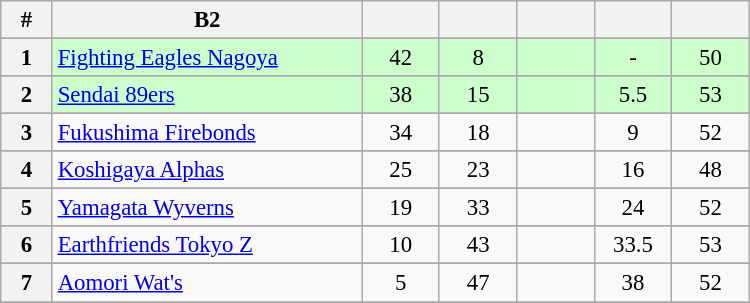<table class="wikitable" width="500" style="font-size:95%; text-align:center">
<tr>
<th width="5%">#</th>
<th width="30%">B2</th>
<th width="7.5%"></th>
<th width="7.5%"></th>
<th width="7.5%"></th>
<th width="7.5%"></th>
<th width="7.5%"></th>
</tr>
<tr>
</tr>
<tr>
</tr>
<tr bgcolor=#ccffcc>
<th>1</th>
<td style="text-align:left;"><a href='#'>Fighting Eagles Nagoya</a></td>
<td>42</td>
<td>8</td>
<td></td>
<td>-</td>
<td>50</td>
</tr>
<tr>
</tr>
<tr>
</tr>
<tr bgcolor=#ccffcc>
<th>2</th>
<td style="text-align:left;"><a href='#'>Sendai 89ers</a></td>
<td>38</td>
<td>15</td>
<td></td>
<td>5.5</td>
<td>53</td>
</tr>
<tr>
</tr>
<tr>
<th>3</th>
<td style="text-align:left;"><a href='#'>Fukushima Firebonds</a></td>
<td>34</td>
<td>18</td>
<td></td>
<td>9</td>
<td>52</td>
</tr>
<tr>
</tr>
<tr>
<th>4</th>
<td style="text-align:left;"><a href='#'>Koshigaya Alphas</a></td>
<td>25</td>
<td>23</td>
<td></td>
<td>16</td>
<td>48</td>
</tr>
<tr>
</tr>
<tr>
<th>5</th>
<td style="text-align:left;"><a href='#'>Yamagata Wyverns</a></td>
<td>19</td>
<td>33</td>
<td></td>
<td>24</td>
<td>52</td>
</tr>
<tr>
</tr>
<tr>
<th>6</th>
<td style="text-align:left;"><a href='#'>Earthfriends Tokyo Z</a></td>
<td>10</td>
<td>43</td>
<td></td>
<td>33.5</td>
<td>53</td>
</tr>
<tr>
</tr>
<tr>
<th>7</th>
<td style="text-align:left;"><a href='#'>Aomori Wat's</a></td>
<td>5</td>
<td>47</td>
<td></td>
<td>38</td>
<td>52</td>
</tr>
<tr>
</tr>
</table>
